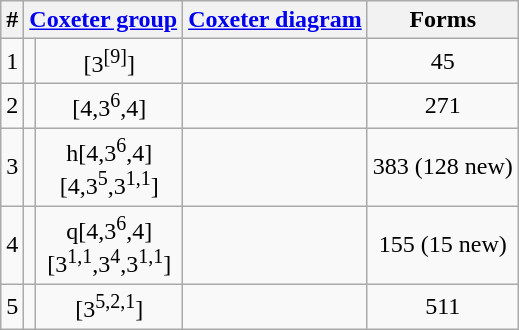<table class=wikitable>
<tr>
<th>#</th>
<th colspan=2><a href='#'>Coxeter group</a></th>
<th><a href='#'>Coxeter diagram</a></th>
<th>Forms</th>
</tr>
<tr align=center>
<td>1</td>
<td></td>
<td>[3<sup>[9]</sup>]</td>
<td></td>
<td>45</td>
</tr>
<tr align=center>
<td>2</td>
<td></td>
<td>[4,3<sup>6</sup>,4]</td>
<td></td>
<td>271</td>
</tr>
<tr align=center>
<td>3</td>
<td></td>
<td>h[4,3<sup>6</sup>,4]<br>[4,3<sup>5</sup>,3<sup>1,1</sup>]</td>
<td></td>
<td>383 (128 new)</td>
</tr>
<tr align=center>
<td>4</td>
<td></td>
<td>q[4,3<sup>6</sup>,4]<br>[3<sup>1,1</sup>,3<sup>4</sup>,3<sup>1,1</sup>]</td>
<td></td>
<td>155 (15 new)</td>
</tr>
<tr align=center>
<td>5</td>
<td></td>
<td>[3<sup>5,2,1</sup>]</td>
<td></td>
<td>511</td>
</tr>
</table>
